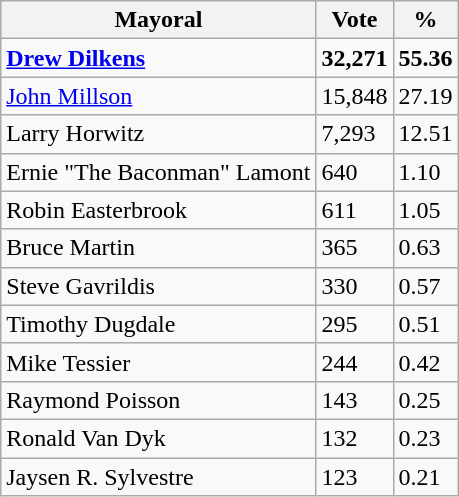<table class="wikitable">
<tr>
<th>Mayoral </th>
<th>Vote</th>
<th>%</th>
</tr>
<tr>
<td><strong><a href='#'>Drew Dilkens</a></strong></td>
<td><strong>32,271</strong></td>
<td><strong>55.36</strong></td>
</tr>
<tr>
<td><a href='#'>John Millson</a></td>
<td>15,848</td>
<td>27.19</td>
</tr>
<tr>
<td>Larry Horwitz</td>
<td>7,293</td>
<td>12.51</td>
</tr>
<tr>
<td>Ernie "The Baconman" Lamont</td>
<td>640</td>
<td>1.10</td>
</tr>
<tr>
<td>Robin Easterbrook</td>
<td>611</td>
<td>1.05</td>
</tr>
<tr>
<td>Bruce Martin</td>
<td>365</td>
<td>0.63</td>
</tr>
<tr>
<td>Steve Gavrildis</td>
<td>330</td>
<td>0.57</td>
</tr>
<tr>
<td>Timothy Dugdale</td>
<td>295</td>
<td>0.51</td>
</tr>
<tr>
<td>Mike Tessier</td>
<td>244</td>
<td>0.42</td>
</tr>
<tr>
<td>Raymond Poisson</td>
<td>143</td>
<td>0.25</td>
</tr>
<tr>
<td>Ronald Van Dyk</td>
<td>132</td>
<td>0.23</td>
</tr>
<tr>
<td>Jaysen R. Sylvestre</td>
<td>123</td>
<td>0.21</td>
</tr>
</table>
